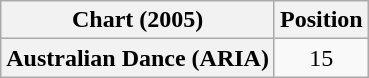<table class="wikitable plainrowheaders" style="text-align:center">
<tr>
<th>Chart (2005)</th>
<th>Position</th>
</tr>
<tr>
<th scope="row">Australian Dance (ARIA)</th>
<td>15</td>
</tr>
</table>
